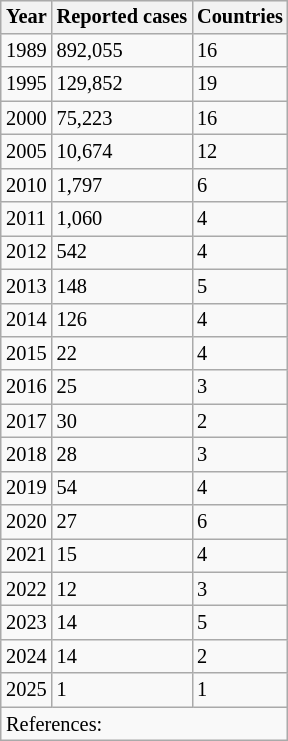<table class = "wikitable" style = "float:right; font-size:85%; margin-left:15px">
<tr>
<th>Year</th>
<th>Reported cases</th>
<th>Countries</th>
</tr>
<tr>
<td>1989</td>
<td>892,055</td>
<td>16</td>
</tr>
<tr>
<td>1995</td>
<td>129,852</td>
<td>19</td>
</tr>
<tr>
<td>2000</td>
<td>75,223</td>
<td>16</td>
</tr>
<tr>
<td>2005</td>
<td>10,674</td>
<td>12</td>
</tr>
<tr>
<td>2010</td>
<td>1,797</td>
<td>6</td>
</tr>
<tr>
<td>2011</td>
<td>1,060</td>
<td>4</td>
</tr>
<tr>
<td>2012</td>
<td>542</td>
<td>4</td>
</tr>
<tr>
<td>2013</td>
<td>148</td>
<td>5</td>
</tr>
<tr>
<td>2014</td>
<td>126</td>
<td>4</td>
</tr>
<tr>
<td>2015</td>
<td>22</td>
<td>4</td>
</tr>
<tr>
<td>2016</td>
<td>25</td>
<td>3</td>
</tr>
<tr>
<td>2017</td>
<td>30</td>
<td>2</td>
</tr>
<tr>
<td>2018</td>
<td>28</td>
<td>3</td>
</tr>
<tr>
<td>2019</td>
<td>54</td>
<td>4</td>
</tr>
<tr>
<td>2020</td>
<td>27</td>
<td>6</td>
</tr>
<tr>
<td>2021</td>
<td>15</td>
<td>4</td>
</tr>
<tr>
<td>2022</td>
<td>12</td>
<td>3</td>
</tr>
<tr>
<td>2023</td>
<td>14</td>
<td>5</td>
</tr>
<tr>
<td>2024</td>
<td>14</td>
<td>2</td>
</tr>
<tr>
<td>2025</td>
<td>1</td>
<td>1</td>
</tr>
<tr>
<td colspan="3">References:</td>
</tr>
</table>
